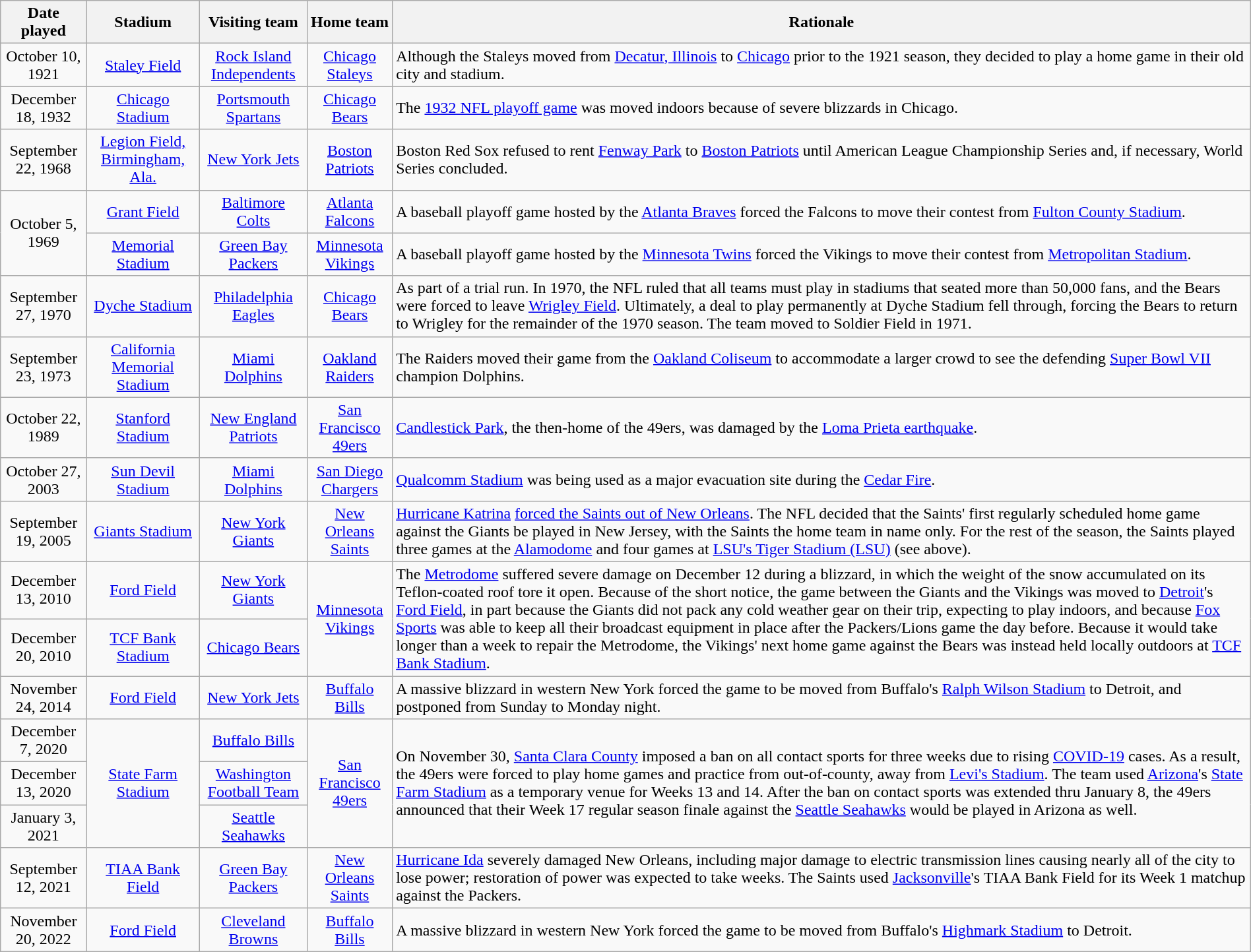<table class="wikitable" style="font-size: 100%; text-align: center; width: 100%;">
<tr>
<th>Date played</th>
<th>Stadium</th>
<th>Visiting team</th>
<th>Home team</th>
<th>Rationale</th>
</tr>
<tr>
<td>October 10, 1921</td>
<td><a href='#'>Staley Field</a></td>
<td><a href='#'>Rock Island Independents</a></td>
<td><a href='#'>Chicago Staleys</a></td>
<td style="text-align:left;">Although the Staleys moved from <a href='#'>Decatur, Illinois</a> to <a href='#'>Chicago</a> prior to the 1921 season, they decided to play a home game in their old city and stadium.</td>
</tr>
<tr>
<td>December 18, 1932</td>
<td><a href='#'>Chicago Stadium</a></td>
<td><a href='#'>Portsmouth Spartans</a></td>
<td><a href='#'>Chicago Bears</a></td>
<td style="text-align:left;">The <a href='#'>1932 NFL playoff game</a> was moved indoors because of severe blizzards in Chicago.</td>
</tr>
<tr>
<td>September 22, 1968</td>
<td><a href='#'>Legion Field, Birmingham, Ala.</a></td>
<td><a href='#'>New York Jets</a></td>
<td><a href='#'>Boston Patriots</a></td>
<td style="text-align:left;">Boston Red Sox refused to rent <a href='#'>Fenway Park</a> to <a href='#'>Boston Patriots</a> until American League Championship Series and, if necessary, World Series concluded.</td>
</tr>
<tr>
<td rowspan=2>October 5, 1969</td>
<td><a href='#'>Grant Field</a></td>
<td><a href='#'>Baltimore Colts</a></td>
<td><a href='#'>Atlanta Falcons</a></td>
<td style="text-align:left;">A baseball playoff game hosted by the <a href='#'>Atlanta Braves</a> forced the Falcons to move their contest from <a href='#'>Fulton County Stadium</a>.</td>
</tr>
<tr>
<td><a href='#'>Memorial Stadium</a></td>
<td><a href='#'>Green Bay Packers</a></td>
<td><a href='#'>Minnesota Vikings</a></td>
<td style="text-align:left;">A baseball playoff game hosted by the <a href='#'>Minnesota Twins</a> forced the Vikings to move their contest from <a href='#'>Metropolitan Stadium</a>.</td>
</tr>
<tr>
<td>September 27, 1970</td>
<td><a href='#'>Dyche Stadium</a></td>
<td><a href='#'>Philadelphia Eagles</a></td>
<td><a href='#'>Chicago Bears</a></td>
<td style="text-align:left;">As part of a trial run. In 1970, the NFL ruled that all teams must play in stadiums that seated more than 50,000 fans, and the Bears were forced to leave <a href='#'>Wrigley Field</a>. Ultimately, a deal to play permanently at Dyche Stadium fell through, forcing the Bears to return to Wrigley for the remainder of the 1970 season. The team moved to Soldier Field in 1971.</td>
</tr>
<tr>
<td>September 23, 1973</td>
<td><a href='#'>California Memorial Stadium</a></td>
<td><a href='#'>Miami Dolphins</a></td>
<td><a href='#'>Oakland Raiders</a></td>
<td style="text-align:left;">The Raiders moved their game from the <a href='#'>Oakland Coliseum</a> to accommodate a larger crowd to see the defending <a href='#'>Super Bowl VII</a> champion Dolphins.</td>
</tr>
<tr>
<td>October 22, 1989</td>
<td><a href='#'>Stanford Stadium</a></td>
<td><a href='#'>New England Patriots</a></td>
<td><a href='#'>San Francisco 49ers</a></td>
<td style="text-align:left;"><a href='#'>Candlestick Park</a>, the then-home of the 49ers, was damaged by the <a href='#'>Loma Prieta earthquake</a>.</td>
</tr>
<tr>
<td>October 27, 2003</td>
<td><a href='#'>Sun Devil Stadium</a></td>
<td><a href='#'>Miami Dolphins</a></td>
<td><a href='#'>San Diego Chargers</a></td>
<td style="text-align:left;"><a href='#'>Qualcomm Stadium</a> was being used as a major evacuation site during the <a href='#'>Cedar Fire</a>.</td>
</tr>
<tr>
<td>September 19, 2005</td>
<td><a href='#'>Giants Stadium</a></td>
<td><a href='#'>New York Giants</a></td>
<td><a href='#'>New Orleans Saints</a></td>
<td style="text-align:left;"><a href='#'>Hurricane Katrina</a> <a href='#'>forced the Saints out of New Orleans</a>.  The NFL decided that the Saints' first regularly scheduled home game against the Giants be played in New Jersey, with the Saints the home team in name only. For the rest of the season, the Saints played three games at the <a href='#'>Alamodome</a> and four games at <a href='#'>LSU's Tiger Stadium (LSU)</a> (see above).</td>
</tr>
<tr>
<td>December 13, 2010</td>
<td><a href='#'>Ford Field</a></td>
<td><a href='#'>New York Giants</a></td>
<td rowspan=2><a href='#'>Minnesota Vikings</a></td>
<td style="text-align:left;" rowspan=2>The <a href='#'>Metrodome</a> suffered severe damage on December 12 during a blizzard, in which the weight of the snow accumulated on its Teflon-coated roof tore it open. Because of the short notice, the game between the Giants and the Vikings was moved to <a href='#'>Detroit</a>'s <a href='#'>Ford Field</a>, in part because the Giants did not pack any cold weather gear on their trip, expecting to play indoors, and because <a href='#'>Fox Sports</a> was able to keep all their broadcast equipment in place after the Packers/Lions game the day before. Because it would take longer than a week to repair the Metrodome, the Vikings' next home game against the Bears was instead held locally outdoors at <a href='#'>TCF Bank Stadium</a>.</td>
</tr>
<tr>
<td>December 20, 2010</td>
<td><a href='#'>TCF Bank Stadium</a></td>
<td><a href='#'>Chicago Bears</a></td>
</tr>
<tr>
<td>November 24, 2014</td>
<td><a href='#'>Ford Field</a></td>
<td><a href='#'>New York Jets</a></td>
<td><a href='#'>Buffalo Bills</a></td>
<td style="text-align:left;">A massive blizzard in western New York forced the game to be moved from Buffalo's <a href='#'>Ralph Wilson Stadium</a> to Detroit, and postponed from Sunday to Monday night.</td>
</tr>
<tr>
<td>December 7, 2020</td>
<td rowspan=3><a href='#'>State Farm Stadium</a></td>
<td><a href='#'>Buffalo Bills</a></td>
<td rowspan="3"><a href='#'>San Francisco 49ers</a></td>
<td style="text-align:left;" rowspan=3>On November 30, <a href='#'>Santa Clara County</a> imposed a ban on all contact sports for three weeks due to rising <a href='#'>COVID-19</a> cases. As a result, the 49ers were forced to play home games and practice from out-of-county, away from <a href='#'>Levi's Stadium</a>. The team used <a href='#'>Arizona</a>'s <a href='#'>State Farm Stadium</a> as a temporary venue for Weeks 13 and 14. After the ban on contact sports was extended thru January 8, the 49ers announced that their Week 17 regular season finale against the <a href='#'>Seattle Seahawks</a> would be played in Arizona as well.</td>
</tr>
<tr>
<td>December 13, 2020</td>
<td><a href='#'>Washington Football Team</a></td>
</tr>
<tr>
<td>January 3, 2021</td>
<td><a href='#'>Seattle Seahawks</a></td>
</tr>
<tr>
<td>September 12, 2021</td>
<td><a href='#'>TIAA Bank Field</a></td>
<td><a href='#'>Green Bay Packers</a></td>
<td><a href='#'>New Orleans Saints</a></td>
<td style="text-align:left;"><a href='#'>Hurricane Ida</a> severely damaged New Orleans, including major damage to electric transmission lines causing nearly all of the city to lose power; restoration of power was expected to take weeks. The Saints used <a href='#'>Jacksonville</a>'s TIAA Bank Field for its Week 1 matchup against the Packers.</td>
</tr>
<tr>
<td>November 20, 2022</td>
<td><a href='#'>Ford Field</a></td>
<td><a href='#'>Cleveland Browns</a></td>
<td><a href='#'>Buffalo Bills</a></td>
<td style="text-align:left;">A massive blizzard in western New York forced the game to be moved from Buffalo's <a href='#'>Highmark Stadium</a> to Detroit.</td>
</tr>
</table>
